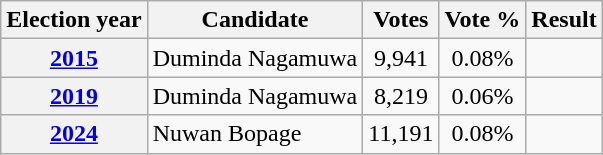<table class="wikitable">
<tr>
<th>Election year</th>
<th>Candidate</th>
<th>Votes</th>
<th>Vote %</th>
<th>Result</th>
</tr>
<tr>
<th><a href='#'>2015</a></th>
<td>Duminda Nagamuwa</td>
<td align=center>9,941</td>
<td align=center>0.08%</td>
<td></td>
</tr>
<tr>
<th><a href='#'>2019</a></th>
<td>Duminda Nagamuwa</td>
<td align=center>8,219</td>
<td align=center>0.06%</td>
<td></td>
</tr>
<tr>
<th><a href='#'>2024</a></th>
<td>Nuwan Bopage</td>
<td align=center>11,191</td>
<td align=center>0.08%</td>
<td></td>
</tr>
</table>
